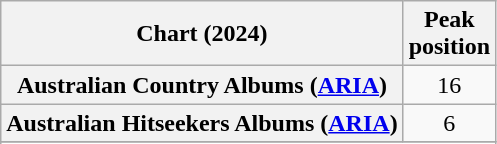<table class="wikitable sortable plainrowheaders" style="text-align:center">
<tr>
<th scope="col">Chart (2024)</th>
<th scope="col">Peak<br>position</th>
</tr>
<tr>
<th scope="row">Australian Country Albums (<a href='#'>ARIA</a>)</th>
<td>16</td>
</tr>
<tr>
<th scope="row">Australian Hitseekers Albums (<a href='#'>ARIA</a>)</th>
<td>6</td>
</tr>
<tr>
</tr>
<tr>
</tr>
<tr>
</tr>
<tr>
</tr>
<tr>
</tr>
<tr>
</tr>
</table>
